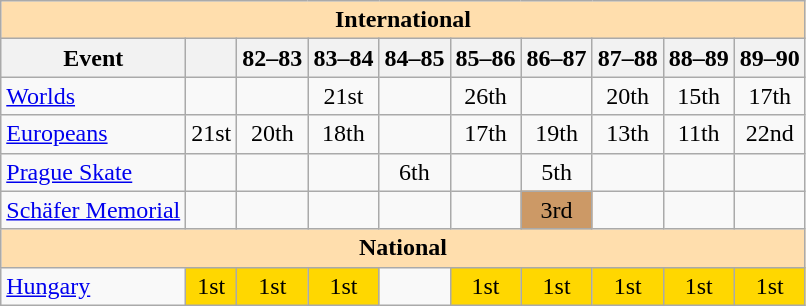<table class="wikitable" style="text-align:center">
<tr>
<th style="background-color: #ffdead; " colspan=10 align=center>International</th>
</tr>
<tr>
<th>Event</th>
<th></th>
<th>82–83</th>
<th>83–84</th>
<th>84–85</th>
<th>85–86</th>
<th>86–87</th>
<th>87–88</th>
<th>88–89</th>
<th>89–90</th>
</tr>
<tr>
<td align=left><a href='#'>Worlds</a></td>
<td></td>
<td></td>
<td>21st</td>
<td></td>
<td>26th</td>
<td></td>
<td>20th</td>
<td>15th</td>
<td>17th</td>
</tr>
<tr>
<td align=left><a href='#'>Europeans</a></td>
<td>21st</td>
<td>20th</td>
<td>18th</td>
<td></td>
<td>17th</td>
<td>19th</td>
<td>13th</td>
<td>11th</td>
<td>22nd</td>
</tr>
<tr>
<td align=left><a href='#'>Prague Skate</a></td>
<td></td>
<td></td>
<td></td>
<td>6th</td>
<td></td>
<td>5th</td>
<td></td>
<td></td>
<td></td>
</tr>
<tr>
<td align=left><a href='#'>Schäfer Memorial</a></td>
<td></td>
<td></td>
<td></td>
<td></td>
<td></td>
<td bgcolor=cc9966>3rd</td>
<td></td>
<td></td>
<td></td>
</tr>
<tr>
<th style="background-color: #ffdead; " colspan=10 align=center>National</th>
</tr>
<tr>
<td align=left><a href='#'>Hungary</a></td>
<td bgcolor=gold>1st</td>
<td bgcolor=gold>1st</td>
<td bgcolor=gold>1st</td>
<td></td>
<td bgcolor=gold>1st</td>
<td bgcolor=gold>1st</td>
<td bgcolor=gold>1st</td>
<td bgcolor=gold>1st</td>
<td bgcolor=gold>1st</td>
</tr>
</table>
